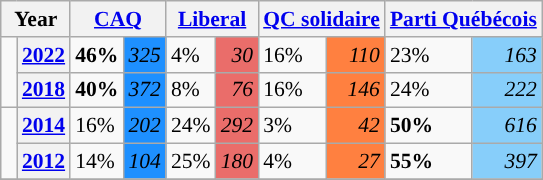<table class="wikitable" style="float:center; width:400; font-size:90%; margin-left:1em;">
<tr>
<th colspan="2" scope="col">Year</th>
<th colspan="2" scope="col"><a href='#'>CAQ</a></th>
<th colspan="2" scope="col"><a href='#'>Liberal</a></th>
<th colspan="2" scope="col"><a href='#'>QC solidaire</a></th>
<th colspan="2" scope="col"><a href='#'>Parti Québécois</a></th>
</tr>
<tr>
<td rowspan="2" style="width: 0.25em; background-color: "></td>
<th><a href='#'>2022</a></th>
<td><strong>46%</strong></td>
<td style="text-align:right; background:#1E90FF;"><em>325</em></td>
<td>4%</td>
<td style="text-align:right; background:#EA6D6A;"><em>30</em></td>
<td>16%</td>
<td style="text-align:right; background:#FF8040;"><em>110</em></td>
<td>23%</td>
<td style="text-align:right; background:#87CEFA;"><em>163</em></td>
</tr>
<tr>
<th><a href='#'>2018</a></th>
<td><strong>40%</strong></td>
<td style="text-align:right; background:#1E90FF;"><em>372</em></td>
<td>8%</td>
<td style="text-align:right; background:#EA6D6A;"><em>76</em></td>
<td>16%</td>
<td style="text-align:right; background:#FF8040;"><em>146</em></td>
<td>24%</td>
<td style="text-align:right; background:#87CEFA;"><em>222</em></td>
</tr>
<tr>
<td rowspan="2" style="width: 0.25em; background-color: "></td>
<th><a href='#'>2014</a></th>
<td>16%</td>
<td style="text-align:right; background:#1E90FF;"><em>202</em></td>
<td>24%</td>
<td style="text-align:right; background:#EA6D6A;"><em>292</em></td>
<td>3%</td>
<td style="text-align:right; background:#FF8040;"><em>42</em></td>
<td><strong>50%</strong></td>
<td style="text-align:right; background:#87CEFA;"><em>616</em></td>
</tr>
<tr>
<th><a href='#'>2012</a></th>
<td>14%</td>
<td style="text-align:right; background:#1E90FF;"><em>104</em></td>
<td>25%</td>
<td style="text-align:right; background:#EA6D6A;"><em>180</em></td>
<td>4%</td>
<td style="text-align:right; background:#FF8040;"><em>27</em></td>
<td><strong>55%</strong></td>
<td style="text-align:right; background:#87CEFA;"><em>397</em></td>
</tr>
<tr>
</tr>
</table>
